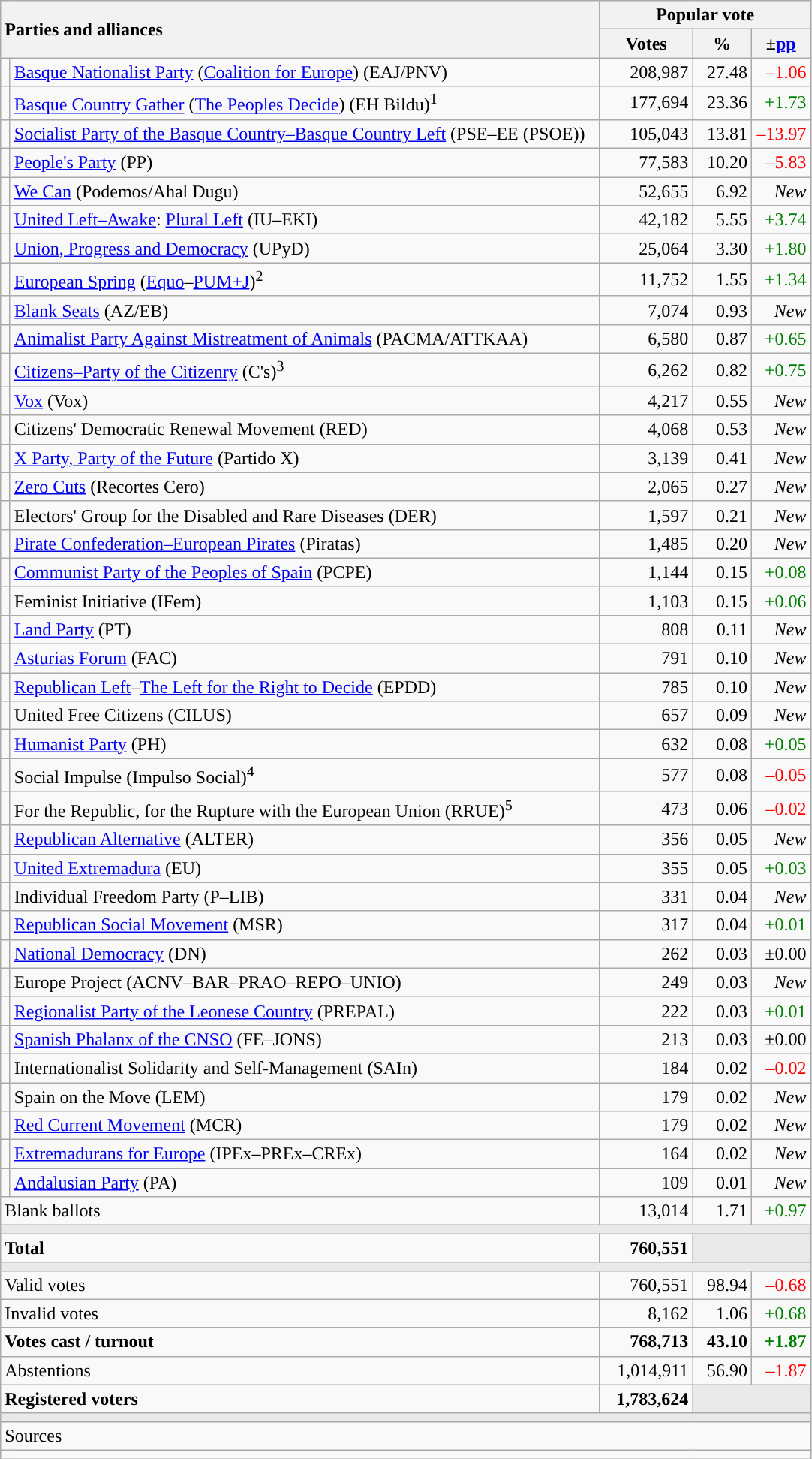<table class="wikitable" style="text-align:right">
<tr>
<th style="text-align:left;" rowspan="2" colspan="2" width="525">Parties and alliances</th>
<th colspan="3">Popular vote</th>
</tr>
<tr>
<th width="75">Votes</th>
<th width="45">%</th>
<th width="45">±<a href='#'>pp</a></th>
</tr>
<tr>
<td width="1" style="color:inherit;background:"></td>
<td align="left"><a href='#'>Basque Nationalist Party</a> (<a href='#'>Coalition for Europe</a>) (EAJ/PNV)</td>
<td>208,987</td>
<td>27.48</td>
<td style="color:red;">–1.06</td>
</tr>
<tr>
<td style="color:inherit;background:"></td>
<td align="left"><a href='#'>Basque Country Gather</a> (<a href='#'>The Peoples Decide</a>) (EH Bildu)<sup>1</sup></td>
<td>177,694</td>
<td>23.36</td>
<td style="color:green;">+1.73</td>
</tr>
<tr>
<td style="color:inherit;background:"></td>
<td align="left"><a href='#'>Socialist Party of the Basque Country–Basque Country Left</a> (PSE–EE (PSOE))</td>
<td>105,043</td>
<td>13.81</td>
<td style="color:red;">–13.97</td>
</tr>
<tr>
<td style="color:inherit;background:"></td>
<td align="left"><a href='#'>People's Party</a> (PP)</td>
<td>77,583</td>
<td>10.20</td>
<td style="color:red;">–5.83</td>
</tr>
<tr>
<td style="color:inherit;background:"></td>
<td align="left"><a href='#'>We Can</a> (Podemos/Ahal Dugu)</td>
<td>52,655</td>
<td>6.92</td>
<td><em>New</em></td>
</tr>
<tr>
<td style="color:inherit;background:"></td>
<td align="left"><a href='#'>United Left–Awake</a>: <a href='#'>Plural Left</a> (IU–EKI)</td>
<td>42,182</td>
<td>5.55</td>
<td style="color:green;">+3.74</td>
</tr>
<tr>
<td style="color:inherit;background:"></td>
<td align="left"><a href='#'>Union, Progress and Democracy</a> (UPyD)</td>
<td>25,064</td>
<td>3.30</td>
<td style="color:green;">+1.80</td>
</tr>
<tr>
<td style="color:inherit;background:"></td>
<td align="left"><a href='#'>European Spring</a> (<a href='#'>Equo</a>–<a href='#'>PUM+J</a>)<sup>2</sup></td>
<td>11,752</td>
<td>1.55</td>
<td style="color:green;">+1.34</td>
</tr>
<tr>
<td style="color:inherit;background:"></td>
<td align="left"><a href='#'>Blank Seats</a> (AZ/EB)</td>
<td>7,074</td>
<td>0.93</td>
<td><em>New</em></td>
</tr>
<tr>
<td style="color:inherit;background:"></td>
<td align="left"><a href='#'>Animalist Party Against Mistreatment of Animals</a> (PACMA/ATTKAA)</td>
<td>6,580</td>
<td>0.87</td>
<td style="color:green;">+0.65</td>
</tr>
<tr>
<td style="color:inherit;background:"></td>
<td align="left"><a href='#'>Citizens–Party of the Citizenry</a> (C's)<sup>3</sup></td>
<td>6,262</td>
<td>0.82</td>
<td style="color:green;">+0.75</td>
</tr>
<tr>
<td style="color:inherit;background:"></td>
<td align="left"><a href='#'>Vox</a> (Vox)</td>
<td>4,217</td>
<td>0.55</td>
<td><em>New</em></td>
</tr>
<tr>
<td style="color:inherit;background:"></td>
<td align="left">Citizens' Democratic Renewal Movement (RED)</td>
<td>4,068</td>
<td>0.53</td>
<td><em>New</em></td>
</tr>
<tr>
<td style="color:inherit;background:"></td>
<td align="left"><a href='#'>X Party, Party of the Future</a> (Partido X)</td>
<td>3,139</td>
<td>0.41</td>
<td><em>New</em></td>
</tr>
<tr>
<td style="color:inherit;background:"></td>
<td align="left"><a href='#'>Zero Cuts</a> (Recortes Cero)</td>
<td>2,065</td>
<td>0.27</td>
<td><em>New</em></td>
</tr>
<tr>
<td style="color:inherit;background:"></td>
<td align="left">Electors' Group for the Disabled and Rare Diseases (DER)</td>
<td>1,597</td>
<td>0.21</td>
<td><em>New</em></td>
</tr>
<tr>
<td style="color:inherit;background:"></td>
<td align="left"><a href='#'>Pirate Confederation–European Pirates</a> (Piratas)</td>
<td>1,485</td>
<td>0.20</td>
<td><em>New</em></td>
</tr>
<tr>
<td style="color:inherit;background:"></td>
<td align="left"><a href='#'>Communist Party of the Peoples of Spain</a> (PCPE)</td>
<td>1,144</td>
<td>0.15</td>
<td style="color:green;">+0.08</td>
</tr>
<tr>
<td style="color:inherit;background:"></td>
<td align="left">Feminist Initiative (IFem)</td>
<td>1,103</td>
<td>0.15</td>
<td style="color:green;">+0.06</td>
</tr>
<tr>
<td style="color:inherit;background:"></td>
<td align="left"><a href='#'>Land Party</a> (PT)</td>
<td>808</td>
<td>0.11</td>
<td><em>New</em></td>
</tr>
<tr>
<td style="color:inherit;background:"></td>
<td align="left"><a href='#'>Asturias Forum</a> (FAC)</td>
<td>791</td>
<td>0.10</td>
<td><em>New</em></td>
</tr>
<tr>
<td style="color:inherit;background:"></td>
<td align="left"><a href='#'>Republican Left</a>–<a href='#'>The Left for the Right to Decide</a> (EPDD)</td>
<td>785</td>
<td>0.10</td>
<td><em>New</em></td>
</tr>
<tr>
<td style="color:inherit;background:"></td>
<td align="left">United Free Citizens (CILUS)</td>
<td>657</td>
<td>0.09</td>
<td><em>New</em></td>
</tr>
<tr>
<td style="color:inherit;background:"></td>
<td align="left"><a href='#'>Humanist Party</a> (PH)</td>
<td>632</td>
<td>0.08</td>
<td style="color:green;">+0.05</td>
</tr>
<tr>
<td style="color:inherit;background:"></td>
<td align="left">Social Impulse (Impulso Social)<sup>4</sup></td>
<td>577</td>
<td>0.08</td>
<td style="color:red;">–0.05</td>
</tr>
<tr>
<td style="color:inherit;background:"></td>
<td align="left">For the Republic, for the Rupture with the European Union (RRUE)<sup>5</sup></td>
<td>473</td>
<td>0.06</td>
<td style="color:red;">–0.02</td>
</tr>
<tr>
<td style="color:inherit;background:"></td>
<td align="left"><a href='#'>Republican Alternative</a> (ALTER)</td>
<td>356</td>
<td>0.05</td>
<td><em>New</em></td>
</tr>
<tr>
<td style="color:inherit;background:"></td>
<td align="left"><a href='#'>United Extremadura</a> (EU)</td>
<td>355</td>
<td>0.05</td>
<td style="color:green;">+0.03</td>
</tr>
<tr>
<td style="color:inherit;background:"></td>
<td align="left">Individual Freedom Party (P–LIB)</td>
<td>331</td>
<td>0.04</td>
<td><em>New</em></td>
</tr>
<tr>
<td style="color:inherit;background:"></td>
<td align="left"><a href='#'>Republican Social Movement</a> (MSR)</td>
<td>317</td>
<td>0.04</td>
<td style="color:green;">+0.01</td>
</tr>
<tr>
<td style="color:inherit;background:"></td>
<td align="left"><a href='#'>National Democracy</a> (DN)</td>
<td>262</td>
<td>0.03</td>
<td>±0.00</td>
</tr>
<tr>
<td style="color:inherit;background:"></td>
<td align="left">Europe Project (ACNV–BAR–PRAO–REPO–UNIO)</td>
<td>249</td>
<td>0.03</td>
<td><em>New</em></td>
</tr>
<tr>
<td style="color:inherit;background:"></td>
<td align="left"><a href='#'>Regionalist Party of the Leonese Country</a> (PREPAL)</td>
<td>222</td>
<td>0.03</td>
<td style="color:green;">+0.01</td>
</tr>
<tr>
<td style="color:inherit;background:"></td>
<td align="left"><a href='#'>Spanish Phalanx of the CNSO</a> (FE–JONS)</td>
<td>213</td>
<td>0.03</td>
<td>±0.00</td>
</tr>
<tr>
<td style="color:inherit;background:"></td>
<td align="left">Internationalist Solidarity and Self-Management (SAIn)</td>
<td>184</td>
<td>0.02</td>
<td style="color:red;">–0.02</td>
</tr>
<tr>
<td style="color:inherit;background:"></td>
<td align="left">Spain on the Move (LEM)</td>
<td>179</td>
<td>0.02</td>
<td><em>New</em></td>
</tr>
<tr>
<td style="color:inherit;background:"></td>
<td align="left"><a href='#'>Red Current Movement</a> (MCR)</td>
<td>179</td>
<td>0.02</td>
<td><em>New</em></td>
</tr>
<tr>
<td style="color:inherit;background:"></td>
<td align="left"><a href='#'>Extremadurans for Europe</a> (IPEx–PREx–CREx)</td>
<td>164</td>
<td>0.02</td>
<td><em>New</em></td>
</tr>
<tr>
<td style="color:inherit;background:"></td>
<td align="left"><a href='#'>Andalusian Party</a> (PA)</td>
<td>109</td>
<td>0.01</td>
<td><em>New</em></td>
</tr>
<tr>
<td align="left" colspan="2">Blank ballots</td>
<td>13,014</td>
<td>1.71</td>
<td style="color:green;">+0.97</td>
</tr>
<tr>
<td colspan="5" bgcolor="#E9E9E9"></td>
</tr>
<tr style="font-weight:bold;">
<td align="left" colspan="2">Total</td>
<td>760,551</td>
<td bgcolor="#E9E9E9" colspan="2"></td>
</tr>
<tr>
<td colspan="5" bgcolor="#E9E9E9"></td>
</tr>
<tr>
<td align="left" colspan="2">Valid votes</td>
<td>760,551</td>
<td>98.94</td>
<td style="color:red;">–0.68</td>
</tr>
<tr>
<td align="left" colspan="2">Invalid votes</td>
<td>8,162</td>
<td>1.06</td>
<td style="color:green;">+0.68</td>
</tr>
<tr style="font-weight:bold;">
<td align="left" colspan="2">Votes cast / turnout</td>
<td>768,713</td>
<td>43.10</td>
<td style="color:green;">+1.87</td>
</tr>
<tr>
<td align="left" colspan="2">Abstentions</td>
<td>1,014,911</td>
<td>56.90</td>
<td style="color:red;">–1.87</td>
</tr>
<tr style="font-weight:bold;">
<td align="left" colspan="2">Registered voters</td>
<td>1,783,624</td>
<td bgcolor="#E9E9E9" colspan="2"></td>
</tr>
<tr>
<td colspan="5" bgcolor="#E9E9E9"></td>
</tr>
<tr>
<td align="left" colspan="5">Sources</td>
</tr>
<tr>
<td colspan="5" style="text-align:left; max-width:680px;"></td>
</tr>
</table>
